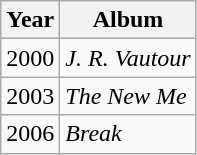<table class="wikitable">
<tr>
<th>Year</th>
<th>Album</th>
</tr>
<tr>
<td>2000</td>
<td><em>J. R. Vautour</em></td>
</tr>
<tr>
<td>2003</td>
<td><em>The New Me</em></td>
</tr>
<tr>
<td>2006</td>
<td><em>Break</em></td>
</tr>
</table>
